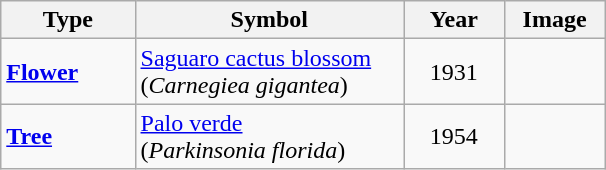<table class="wikitable">
<tr>
<th width="20%">Type</th>
<th width="40%">Symbol</th>
<th width="15%">Year</th>
<th width="15%">Image</th>
</tr>
<tr>
<td><strong><a href='#'>Flower</a></strong></td>
<td><a href='#'>Saguaro cactus blossom</a> <br>(<em>Carnegiea gigantea</em>)</td>
<td align="center">1931</td>
<td align="center"></td>
</tr>
<tr>
<td><strong><a href='#'>Tree</a></strong></td>
<td><a href='#'>Palo verde</a><br>(<em>Parkinsonia florida</em>)</td>
<td align="center">1954</td>
<td align="center"></td>
</tr>
</table>
